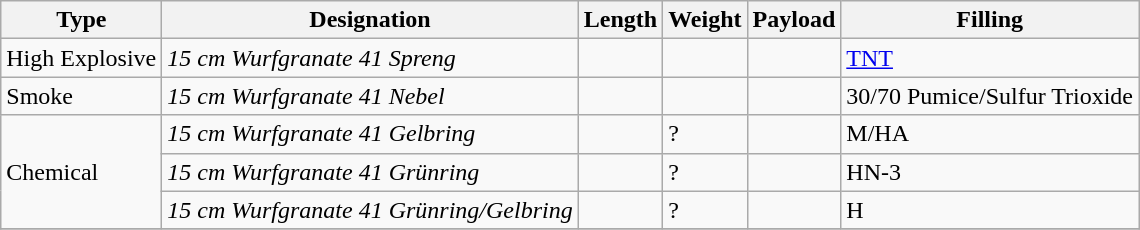<table class="wikitable">
<tr>
<th>Type</th>
<th>Designation</th>
<th>Length</th>
<th>Weight</th>
<th>Payload</th>
<th>Filling</th>
</tr>
<tr>
<td>High Explosive</td>
<td><em>15 cm Wurfgranate 41 Spreng</em></td>
<td></td>
<td></td>
<td></td>
<td><a href='#'>TNT</a></td>
</tr>
<tr>
<td>Smoke</td>
<td><em>15 cm Wurfgranate 41 Nebel</em></td>
<td></td>
<td></td>
<td></td>
<td>30/70 Pumice/Sulfur Trioxide</td>
</tr>
<tr>
<td rowspan="3">Chemical</td>
<td><em>15 cm Wurfgranate 41 Gelbring</em></td>
<td></td>
<td>?</td>
<td></td>
<td>M/HA</td>
</tr>
<tr>
<td><em>15 cm Wurfgranate 41 Grünring</em></td>
<td></td>
<td>?</td>
<td></td>
<td>HN-3</td>
</tr>
<tr>
<td><em>15 cm Wurfgranate 41 Grünring/Gelbring</em></td>
<td></td>
<td>?</td>
<td></td>
<td>H</td>
</tr>
<tr>
</tr>
</table>
